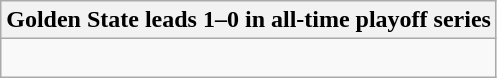<table class="wikitable collapsible collapsed">
<tr>
<th>Golden State leads 1–0 in all-time playoff series</th>
</tr>
<tr>
<td><br></td>
</tr>
</table>
